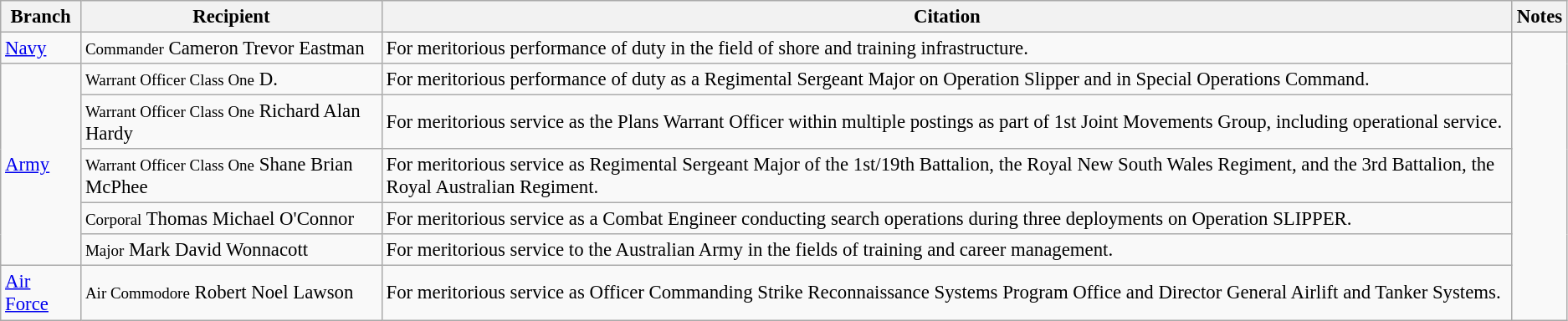<table class="wikitable" style="font-size:95%;">
<tr>
<th>Branch</th>
<th>Recipient</th>
<th>Citation</th>
<th>Notes</th>
</tr>
<tr>
<td><a href='#'>Navy</a></td>
<td><small>Commander</small> Cameron Trevor Eastman </td>
<td>For meritorious performance of duty in the field of shore and training infrastructure.</td>
<td rowspan=7></td>
</tr>
<tr>
<td rowspan="5"><a href='#'>Army</a></td>
<td><small>Warrant Officer Class One</small> D.</td>
<td>For meritorious performance of duty as a Regimental Sergeant Major on Operation Slipper and in Special Operations Command.</td>
</tr>
<tr>
<td><small>Warrant Officer Class One</small> Richard Alan Hardy</td>
<td>For meritorious service as the Plans Warrant Officer within multiple postings as part of 1st Joint Movements Group, including operational service.</td>
</tr>
<tr>
<td><small>Warrant Officer Class One</small> Shane Brian McPhee</td>
<td>For meritorious service as Regimental Sergeant Major of the 1st/19th Battalion, the Royal New South Wales Regiment, and the 3rd Battalion, the Royal Australian Regiment.</td>
</tr>
<tr>
<td><small>Corporal</small> Thomas Michael O'Connor</td>
<td>For meritorious service as a Combat Engineer conducting search operations during three deployments on Operation SLIPPER.</td>
</tr>
<tr>
<td><small>Major</small> Mark David Wonnacott</td>
<td>For meritorious service to the Australian Army in the fields of training and career management.</td>
</tr>
<tr>
<td><a href='#'>Air Force</a></td>
<td><small>Air Commodore</small> Robert Noel Lawson</td>
<td>For meritorious service as Officer Commanding Strike Reconnaissance Systems Program Office and Director General Airlift and Tanker Systems.</td>
</tr>
</table>
